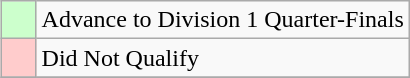<table class="wikitable" align="right">
<tr>
<td style="background:#cfc;">    </td>
<td>Advance to Division 1 Quarter-Finals</td>
</tr>
<tr>
<td style="background:#ffcccc;">    </td>
<td>Did Not Qualify</td>
</tr>
<tr>
</tr>
</table>
